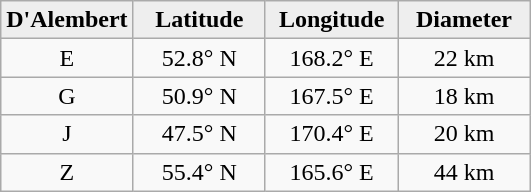<table class="wikitable">
<tr>
<th width="25%" style="background:#eeeeee;">D'Alembert</th>
<th width="25%" style="background:#eeeeee;">Latitude</th>
<th width="25%" style="background:#eeeeee;">Longitude</th>
<th width="25%" style="background:#eeeeee;">Diameter</th>
</tr>
<tr>
<td align="center">E</td>
<td align="center">52.8° N</td>
<td align="center">168.2° E</td>
<td align="center">22 km</td>
</tr>
<tr>
<td align="center">G</td>
<td align="center">50.9° N</td>
<td align="center">167.5° E</td>
<td align="center">18 km</td>
</tr>
<tr>
<td align="center">J</td>
<td align="center">47.5° N</td>
<td align="center">170.4° E</td>
<td align="center">20 km</td>
</tr>
<tr>
<td align="center">Z</td>
<td align="center">55.4° N</td>
<td align="center">165.6° E</td>
<td align="center">44 km</td>
</tr>
</table>
